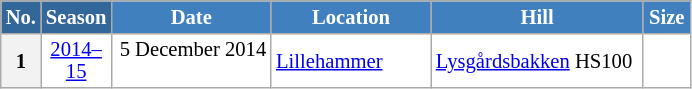<table class="wikitable sortable" style="font-size:86%; line-height:15px; text-align:left; border:grey solid 1px; border-collapse:collapse; background:#ffffff;">
<tr style="background:#efefef;">
<th style="background-color:#369; color:white; width:10px;">No.</th>
<th style="background-color:#369; color:white;  width:30px;">Season</th>
<th style="background-color:#4180be; color:white; width:100px;">Date</th>
<th style="background-color:#4180be; color:white; width:100px;">Location</th>
<th style="background-color:#4180be; color:white; width:135px;">Hill</th>
<th style="background-color:#4180be; color:white; width:25px;">Size</th>
</tr>
<tr>
<th scope=row style="text-align:center;">1</th>
<td align=center><a href='#'>2014–15</a></td>
<td align=right>5 December 2014  </td>
<td> <a href='#'>Lillehammer</a></td>
<td><a href='#'>Lysgårdsbakken</a> HS100</td>
<td align=center></td>
</tr>
</table>
